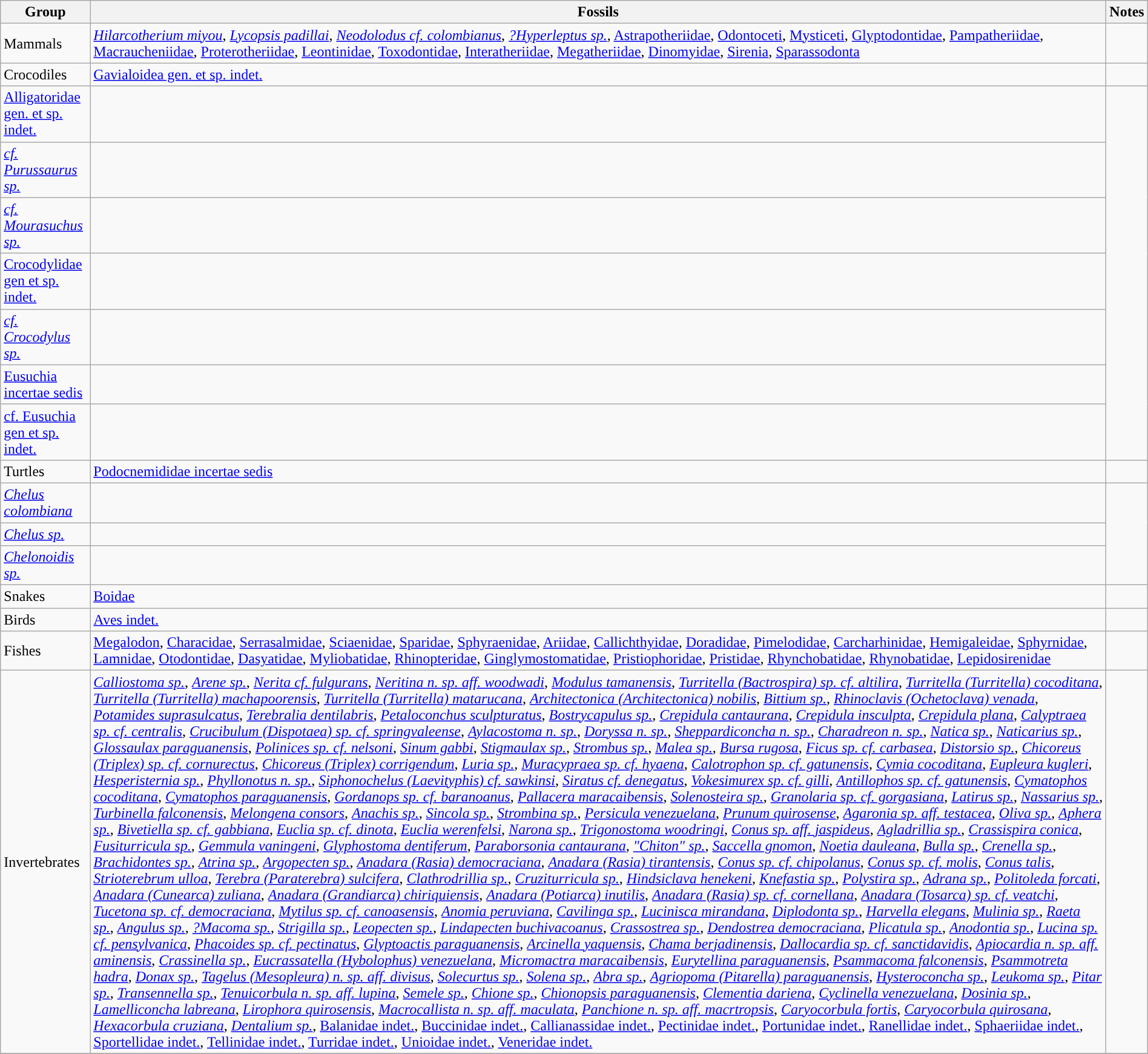<table class="wikitable sortable mw-collapsible" width=100%>
<tr>
<th>Group</th>
<th>Fossils</th>
<th class=unsortable>Notes</th>
</tr>
<tr>
<td style="background-color: ">Mammals</td>
<td><em><a href='#'>Hilarcotherium miyou</a></em>, <em><a href='#'>Lycopsis padillai</a></em>, <em><a href='#'>Neodolodus cf. colombianus</a></em>, <em><a href='#'>?Hyperleptus sp.</a></em>, <a href='#'>Astrapotheriidae</a>, <a href='#'>Odontoceti</a>, <a href='#'>Mysticeti</a>, <a href='#'>Glyptodontidae</a>, <a href='#'>Pampatheriidae</a>, <a href='#'>Macraucheniidae</a>, <a href='#'>Proterotheriidae</a>, <a href='#'>Leontinidae</a>, <a href='#'>Toxodontidae</a>, <a href='#'>Interatheriidae</a>, <a href='#'>Megatheriidae</a>, <a href='#'>Dinomyidae</a>, <a href='#'>Sirenia</a>, <a href='#'>Sparassodonta</a></td>
<td></td>
</tr>
<tr>
<td style="background-color: ">Crocodiles</td>
<td><a href='#'>Gavialoidea gen. et sp. indet.</a></td>
<td></td>
</tr>
<tr>
<td><a href='#'>Alligatoridae gen. et sp. indet.</a></td>
<td></td>
</tr>
<tr>
<td><em><a href='#'>cf. Purussaurus sp.</a></em></td>
<td></td>
</tr>
<tr>
<td><em><a href='#'>cf. Mourasuchus sp.</a></em></td>
<td></td>
</tr>
<tr>
<td><a href='#'>Crocodylidae gen et sp. indet.</a></td>
<td></td>
</tr>
<tr>
<td><em><a href='#'>cf. Crocodylus sp.</a></em></td>
<td></td>
</tr>
<tr>
<td><a href='#'>Eusuchia incertae sedis</a></td>
<td></td>
</tr>
<tr>
<td><a href='#'>cf. Eusuchia gen et sp. indet.</a></td>
<td></td>
</tr>
<tr>
<td style="background-color: ">Turtles</td>
<td><a href='#'>Podocnemididae incertae sedis</a></td>
<td></td>
</tr>
<tr>
<td><em><a href='#'>Chelus colombiana</a></em></td>
<td></td>
</tr>
<tr>
<td><em><a href='#'>Chelus sp.</a></em></td>
<td></td>
</tr>
<tr>
<td><em><a href='#'>Chelonoidis sp.</a></em></td>
<td></td>
</tr>
<tr>
<td style="background-color: ">Snakes</td>
<td><a href='#'>Boidae</a></td>
<td></td>
</tr>
<tr>
<td style="background-color: ">Birds</td>
<td><a href='#'>Aves indet.</a></td>
<td></td>
</tr>
<tr>
<td style="background-color: ">Fishes</td>
<td><a href='#'>Megalodon</a>, <a href='#'>Characidae</a>, <a href='#'>Serrasalmidae</a>, <a href='#'>Sciaenidae</a>, <a href='#'>Sparidae</a>, <a href='#'>Sphyraenidae</a>, <a href='#'>Ariidae</a>, <a href='#'>Callichthyidae</a>, <a href='#'>Doradidae</a>, <a href='#'>Pimelodidae</a>, <a href='#'>Carcharhinidae</a>, <a href='#'>Hemigaleidae</a>, <a href='#'>Sphyrnidae</a>, <a href='#'>Lamnidae</a>, <a href='#'>Otodontidae</a>, <a href='#'>Dasyatidae</a>, <a href='#'>Myliobatidae</a>, <a href='#'>Rhinopteridae</a>, <a href='#'>Ginglymostomatidae</a>, <a href='#'>Pristiophoridae</a>, <a href='#'>Pristidae</a>, <a href='#'>Rhynchobatidae</a>, <a href='#'>Rhynobatidae</a>, <a href='#'>Lepidosirenidae</a></td>
<td></td>
</tr>
<tr>
<td style="background-color: ">Invertebrates</td>
<td><em><a href='#'>Calliostoma sp.</a></em>, <em><a href='#'>Arene sp.</a></em>, <em><a href='#'>Nerita cf. fulgurans</a></em>, <em><a href='#'>Neritina n. sp. aff. woodwadi</a></em>, <em><a href='#'>Modulus tamanensis</a></em>, <em><a href='#'>Turritella (Bactrospira) sp. cf. altilira</a></em>, <em><a href='#'>Turritella (Turritella) cocoditana</a></em>, <em><a href='#'>Turritella (Turritella) machapoorensis</a></em>, <em><a href='#'>Turritella (Turritella) matarucana</a></em>, <em><a href='#'>Architectonica (Architectonica) nobilis</a></em>, <em><a href='#'>Bittium sp.</a></em>, <em><a href='#'>Rhinoclavis (Ochetoclava) venada</a></em>, <em><a href='#'>Potamides suprasulcatus</a></em>, <em><a href='#'>Terebralia dentilabris</a></em>, <em><a href='#'>Petaloconchus sculpturatus</a></em>, <em><a href='#'>Bostrycapulus sp.</a></em>, <em><a href='#'>Crepidula cantaurana</a></em>, <em><a href='#'>Crepidula insculpta</a></em>, <em><a href='#'>Crepidula plana</a></em>, <em><a href='#'>Calyptraea sp. cf. centralis</a></em>, <em><a href='#'>Crucibulum (Dispotaea) sp. cf. springvaleense</a></em>, <em><a href='#'>Aylacostoma n. sp.</a></em>, <em><a href='#'>Doryssa n. sp.</a></em>, <em><a href='#'>Sheppardiconcha n. sp.</a></em>, <em><a href='#'>Charadreon n. sp.</a></em>, <em><a href='#'>Natica sp.</a></em>, <em><a href='#'>Naticarius sp.</a></em>, <em><a href='#'>Glossaulax paraguanensis</a></em>, <em><a href='#'>Polinices sp. cf. nelsoni</a></em>, <em><a href='#'>Sinum gabbi</a></em>, <em><a href='#'>Stigmaulax sp.</a></em>, <em><a href='#'>Strombus sp.</a></em>, <em><a href='#'>Malea sp.</a></em>, <em><a href='#'>Bursa rugosa</a></em>, <em><a href='#'>Ficus sp. cf. carbasea</a></em>, <em><a href='#'>Distorsio sp.</a></em>, <em><a href='#'>Chicoreus (Triplex) sp. cf. cornurectus</a></em>, <em><a href='#'>Chicoreus (Triplex) corrigendum</a></em>, <em><a href='#'>Luria sp.</a></em>, <em><a href='#'>Muracypraea sp. cf. hyaena</a></em>, <em><a href='#'>Calotrophon sp. cf. gatunensis</a></em>, <em><a href='#'>Cymia cocoditana</a></em>, <em><a href='#'>Eupleura kugleri</a></em>, <em><a href='#'>Hesperisternia sp.</a></em>, <em><a href='#'>Phyllonotus n. sp.</a></em>, <em><a href='#'>Siphonochelus (Laevityphis) cf. sawkinsi</a></em>, <em><a href='#'>Siratus cf. denegatus</a></em>, <em><a href='#'>Vokesimurex sp. cf. gilli</a></em>, <em><a href='#'>Antillophos sp. cf. gatunensis</a></em>, <em><a href='#'>Cymatophos cocoditana</a></em>, <em><a href='#'>Cymatophos paraguanensis</a></em>, <em><a href='#'>Gordanops sp. cf. baranoanus</a></em>, <em><a href='#'>Pallacera maracaibensis</a></em>, <em><a href='#'>Solenosteira sp.</a></em>, <em><a href='#'>Granolaria sp. cf. gorgasiana</a></em>, <em><a href='#'>Latirus sp.</a></em>, <em><a href='#'>Nassarius sp.</a></em>, <em><a href='#'>Turbinella falconensis</a></em>, <em><a href='#'>Melongena consors</a></em>, <em><a href='#'>Anachis sp.</a></em>, <em><a href='#'>Sincola sp.</a></em>, <em><a href='#'>Strombina sp.</a></em>, <em><a href='#'>Persicula venezuelana</a></em>, <em><a href='#'>Prunum quirosense</a></em>, <em><a href='#'>Agaronia sp. aff. testacea</a></em>, <em><a href='#'>Oliva sp.</a></em>, <em><a href='#'>Aphera sp.</a></em>, <em><a href='#'>Bivetiella sp. cf. gabbiana</a></em>, <em><a href='#'>Euclia sp. cf. dinota</a></em>, <em><a href='#'>Euclia werenfelsi</a></em>, <em><a href='#'>Narona sp.</a></em>, <em><a href='#'>Trigonostoma woodringi</a></em>, <em><a href='#'>Conus sp. aff. jaspideus</a></em>, <em><a href='#'>Agladrillia sp.</a></em>, <em><a href='#'>Crassispira conica</a></em>, <em><a href='#'>Fusiturricula sp.</a></em>, <em><a href='#'>Gemmula vaningeni</a></em>, <em><a href='#'>Glyphostoma dentiferum</a></em>, <em><a href='#'>Paraborsonia cantaurana</a></em>, <em><a href='#'>"Chiton" sp.</a></em>, <em><a href='#'>Saccella gnomon</a></em>, <em><a href='#'>Noetia dauleana</a></em>, <em><a href='#'>Bulla sp.</a></em>, <em><a href='#'>Crenella sp.</a></em>, <em><a href='#'>Brachidontes sp.</a></em>, <em><a href='#'>Atrina sp.</a></em>, <em><a href='#'>Argopecten sp.</a></em>, <em><a href='#'>Anadara (Rasia) democraciana</a></em>, <em><a href='#'>Anadara (Rasia) tirantensis</a></em>, <em><a href='#'>Conus sp. cf. chipolanus</a></em>, <em><a href='#'>Conus sp. cf. molis</a></em>, <em><a href='#'>Conus talis</a></em>, <em><a href='#'>Strioterebrum ulloa</a></em>, <em><a href='#'>Terebra (Paraterebra) sulcifera</a></em>, <em><a href='#'>Clathrodrillia sp.</a></em>, <em><a href='#'>Cruziturricula sp.</a></em>, <em><a href='#'>Hindsiclava henekeni</a></em>, <em><a href='#'>Knefastia sp.</a></em>, <em><a href='#'>Polystira sp.</a></em>, <em><a href='#'>Adrana sp.</a></em>, <em><a href='#'>Politoleda forcati</a></em>, <em><a href='#'>Anadara (Cunearca) zuliana</a></em>, <em><a href='#'>Anadara (Grandiarca) chiriquiensis</a></em>, <em><a href='#'>Anadara (Potiarca) inutilis</a></em>, <em><a href='#'>Anadara (Rasia) sp. cf. cornellana</a></em>, <em><a href='#'>Anadara (Tosarca) sp. cf. veatchi</a></em>, <em><a href='#'>Tucetona sp. cf. democraciana</a></em>, <em><a href='#'>Mytilus sp. cf. canoasensis</a></em>, <em><a href='#'>Anomia peruviana</a></em>, <em><a href='#'>Cavilinga sp.</a></em>, <em><a href='#'>Lucinisca mirandana</a></em>, <em><a href='#'>Diplodonta sp.</a></em>, <em><a href='#'>Harvella elegans</a></em>, <em><a href='#'>Mulinia sp.</a></em>, <em><a href='#'>Raeta sp.</a></em>, <em><a href='#'>Angulus sp.</a></em>, <em><a href='#'>?Macoma sp.</a></em>, <em><a href='#'>Strigilla sp.</a></em>, <em><a href='#'>Leopecten sp.</a></em>, <em><a href='#'>Lindapecten buchivacoanus</a></em>, <em><a href='#'>Crassostrea sp.</a></em>, <em><a href='#'>Dendostrea democraciana</a></em>, <em><a href='#'>Plicatula sp.</a></em>, <em><a href='#'>Anodontia sp.</a></em>, <em><a href='#'>Lucina sp. cf. pensylvanica</a></em>, <em><a href='#'>Phacoides sp. cf. pectinatus</a></em>, <em><a href='#'>Glyptoactis paraguanensis</a></em>, <em><a href='#'>Arcinella yaquensis</a></em>, <em><a href='#'>Chama berjadinensis</a></em>, <em><a href='#'>Dallocardia sp. cf. sanctidavidis</a></em>, <em><a href='#'>Apiocardia n. sp. aff. aminensis</a></em>, <em><a href='#'>Crassinella sp.</a></em>, <em><a href='#'>Eucrassatella (Hybolophus) venezuelana</a></em>, <em><a href='#'>Micromactra maracaibensis</a></em>, <em><a href='#'>Eurytellina paraguanensis</a></em>, <em><a href='#'>Psammacoma falconensis</a></em>, <em><a href='#'>Psammotreta hadra</a></em>, <em><a href='#'>Donax sp.</a></em>, <em><a href='#'>Tagelus (Mesopleura) n. sp. aff. divisus</a></em>, <em><a href='#'>Solecurtus sp.</a></em>, <em><a href='#'>Solena sp.</a></em>, <em><a href='#'>Abra sp.</a></em>, <em><a href='#'>Agriopoma (Pitarella) paraguanensis</a></em>, <em><a href='#'>Hysteroconcha sp.</a></em>, <em><a href='#'>Leukoma sp.</a></em>, <em><a href='#'>Pitar sp.</a></em>, <em><a href='#'>Transennella sp.</a></em>, <em><a href='#'>Tenuicorbula n. sp. aff. lupina</a></em>, <em><a href='#'>Semele sp.</a></em>, <em><a href='#'>Chione sp.</a></em>, <em><a href='#'>Chionopsis paraguanensis</a></em>, <em><a href='#'>Clementia dariena</a></em>, <em><a href='#'>Cyclinella venezuelana</a></em>, <em><a href='#'>Dosinia sp.</a></em>, <em><a href='#'>Lamelliconcha labreana</a></em>, <em><a href='#'>Lirophora quirosensis</a></em>, <em><a href='#'>Macrocallista n. sp. aff. maculata</a></em>, <em><a href='#'>Panchione n. sp. aff. macrtropsis</a></em>, <em><a href='#'>Caryocorbula fortis</a></em>, <em><a href='#'>Caryocorbula quirosana</a></em>, <em><a href='#'>Hexacorbula cruziana</a></em>, <em><a href='#'>Dentalium sp.</a></em>, <a href='#'>Balanidae indet.</a>, <a href='#'>Buccinidae indet.</a>, <a href='#'>Callianassidae indet.</a>, <a href='#'>Pectinidae indet.</a>, <a href='#'>Portunidae indet.</a>, <a href='#'>Ranellidae indet.</a>, <a href='#'>Sphaeriidae indet.</a>, <a href='#'>Sportellidae indet.</a>, <a href='#'>Tellinidae indet.</a>, <a href='#'>Turridae indet.</a>, <a href='#'>Unioidae indet.</a>, <a href='#'>Veneridae indet.</a></td>
<td></td>
</tr>
<tr>
</tr>
</table>
